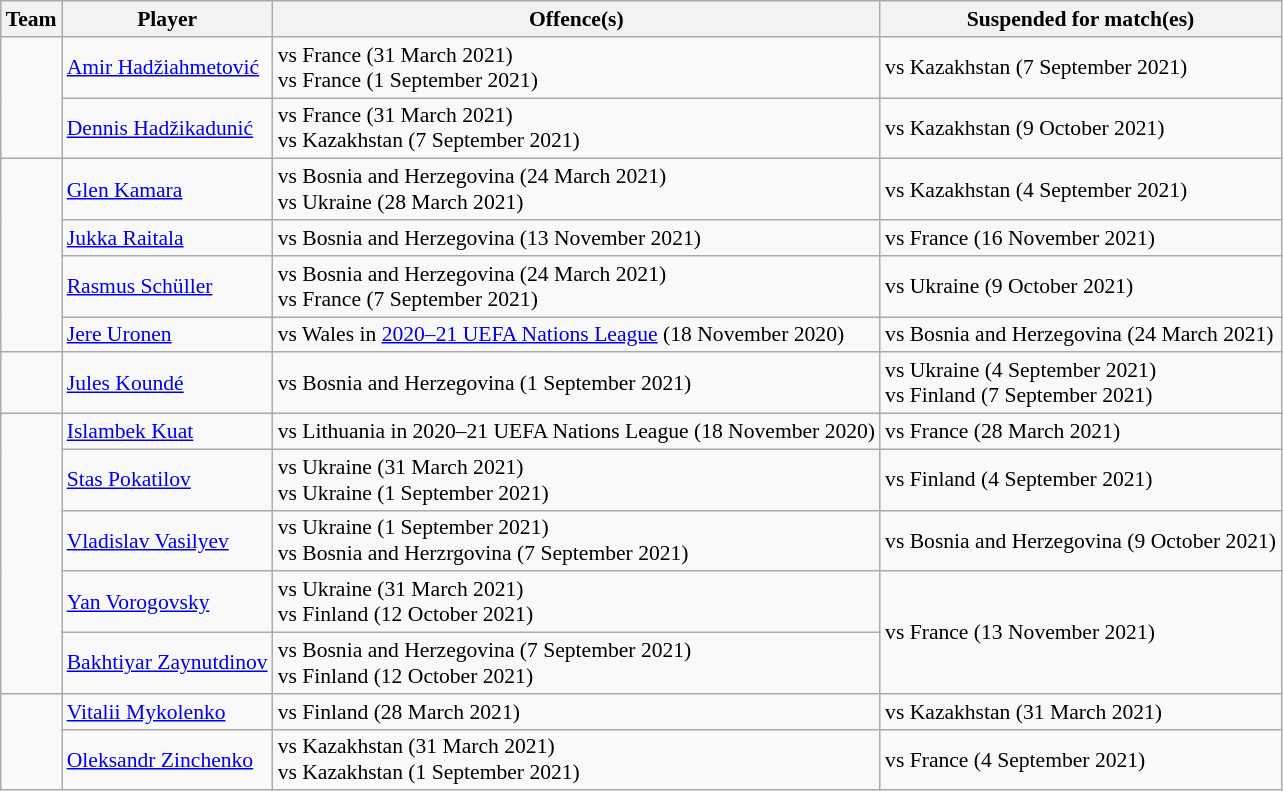<table class="wikitable" style="font-size:90%">
<tr>
<th>Team</th>
<th>Player</th>
<th>Offence(s)</th>
<th>Suspended for match(es)</th>
</tr>
<tr>
<td rowspan=2></td>
<td><a href='#'>Amir Hadžiahmetović</a></td>
<td> vs France (31 March 2021)<br> vs France (1 September 2021)</td>
<td>vs Kazakhstan (7 September 2021)</td>
</tr>
<tr>
<td><a href='#'>Dennis Hadžikadunić</a></td>
<td> vs France (31 March 2021)<br> vs Kazakhstan (7 September 2021)</td>
<td>vs Kazakhstan (9 October 2021)</td>
</tr>
<tr>
<td rowspan=4></td>
<td><a href='#'>Glen Kamara</a></td>
<td> vs Bosnia and Herzegovina (24 March 2021)<br> vs Ukraine (28 March 2021)</td>
<td>vs Kazakhstan (4 September 2021)</td>
</tr>
<tr>
<td><a href='#'>Jukka Raitala</a></td>
<td> vs Bosnia and Herzegovina (13 November 2021)</td>
<td>vs France (16 November 2021)</td>
</tr>
<tr>
<td><a href='#'>Rasmus Schüller</a></td>
<td> vs Bosnia and Herzegovina (24 March 2021)<br> vs France (7 September 2021)</td>
<td>vs Ukraine (9 October 2021)</td>
</tr>
<tr>
<td><a href='#'>Jere Uronen</a></td>
<td> vs Wales in <a href='#'>2020–21 UEFA Nations League</a> (18 November 2020)</td>
<td>vs Bosnia and Herzegovina (24 March 2021)</td>
</tr>
<tr>
<td></td>
<td><a href='#'>Jules Koundé</a></td>
<td> vs Bosnia and Herzegovina (1 September 2021)</td>
<td>vs Ukraine (4 September 2021)<br>vs Finland (7 September 2021)</td>
</tr>
<tr>
<td rowspan=5></td>
<td><a href='#'>Islambek Kuat</a></td>
<td> vs Lithuania in 2020–21 UEFA Nations League (18 November 2020)</td>
<td>vs France (28 March 2021)</td>
</tr>
<tr>
<td><a href='#'>Stas Pokatilov</a></td>
<td> vs Ukraine (31 March 2021)<br> vs Ukraine (1 September 2021)</td>
<td>vs Finland (4 September 2021)</td>
</tr>
<tr>
<td><a href='#'>Vladislav Vasilyev</a></td>
<td> vs Ukraine (1 September 2021)<br> vs Bosnia and Herzrgovina (7 September 2021)</td>
<td>vs Bosnia and Herzegovina (9 October 2021)</td>
</tr>
<tr>
<td><a href='#'>Yan Vorogovsky</a></td>
<td> vs Ukraine (31 March 2021)<br> vs Finland (12 October 2021)</td>
<td rowspan=2>vs France (13 November 2021)</td>
</tr>
<tr>
<td><a href='#'>Bakhtiyar Zaynutdinov</a></td>
<td> vs Bosnia and Herzegovina (7 September 2021)<br> vs Finland (12 October 2021)</td>
</tr>
<tr>
<td rowspan=2></td>
<td><a href='#'>Vitalii Mykolenko</a></td>
<td> vs Finland (28 March 2021)</td>
<td>vs Kazakhstan (31 March 2021)</td>
</tr>
<tr>
<td><a href='#'>Oleksandr Zinchenko</a></td>
<td> vs Kazakhstan (31 March 2021)<br> vs Kazakhstan (1 September 2021)</td>
<td>vs France (4 September 2021)</td>
</tr>
</table>
